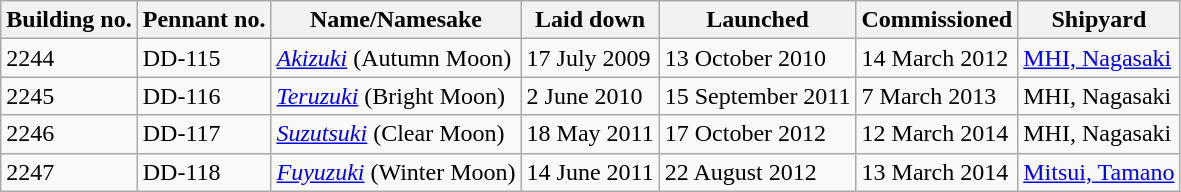<table class=wikitable>
<tr>
<th>Building no.</th>
<th>Pennant no.</th>
<th>Name/Namesake</th>
<th>Laid down</th>
<th>Launched</th>
<th>Commissioned</th>
<th>Shipyard</th>
</tr>
<tr>
<td>2244</td>
<td>DD-115</td>
<td><a href='#'><em>Akizuki</em></a> (Autumn Moon)</td>
<td>17 July 2009</td>
<td>13 October 2010</td>
<td>14 March 2012</td>
<td><a href='#'>MHI, Nagasaki</a></td>
</tr>
<tr>
<td>2245</td>
<td>DD-116</td>
<td><a href='#'><em>Teruzuki</em></a> (Bright Moon)</td>
<td>2 June 2010</td>
<td>15 September 2011</td>
<td>7 March 2013</td>
<td>MHI, Nagasaki</td>
</tr>
<tr>
<td>2246</td>
<td>DD-117</td>
<td><a href='#'><em>Suzutsuki</em></a> (Clear Moon)</td>
<td>18 May 2011</td>
<td>17 October 2012</td>
<td>12 March 2014</td>
<td>MHI, Nagasaki</td>
</tr>
<tr>
<td>2247</td>
<td>DD-118</td>
<td><a href='#'><em>Fuyuzuki</em></a> (Winter Moon)</td>
<td>14 June 2011</td>
<td>22 August 2012</td>
<td>13 March 2014</td>
<td><a href='#'>Mitsui, Tamano</a></td>
</tr>
</table>
